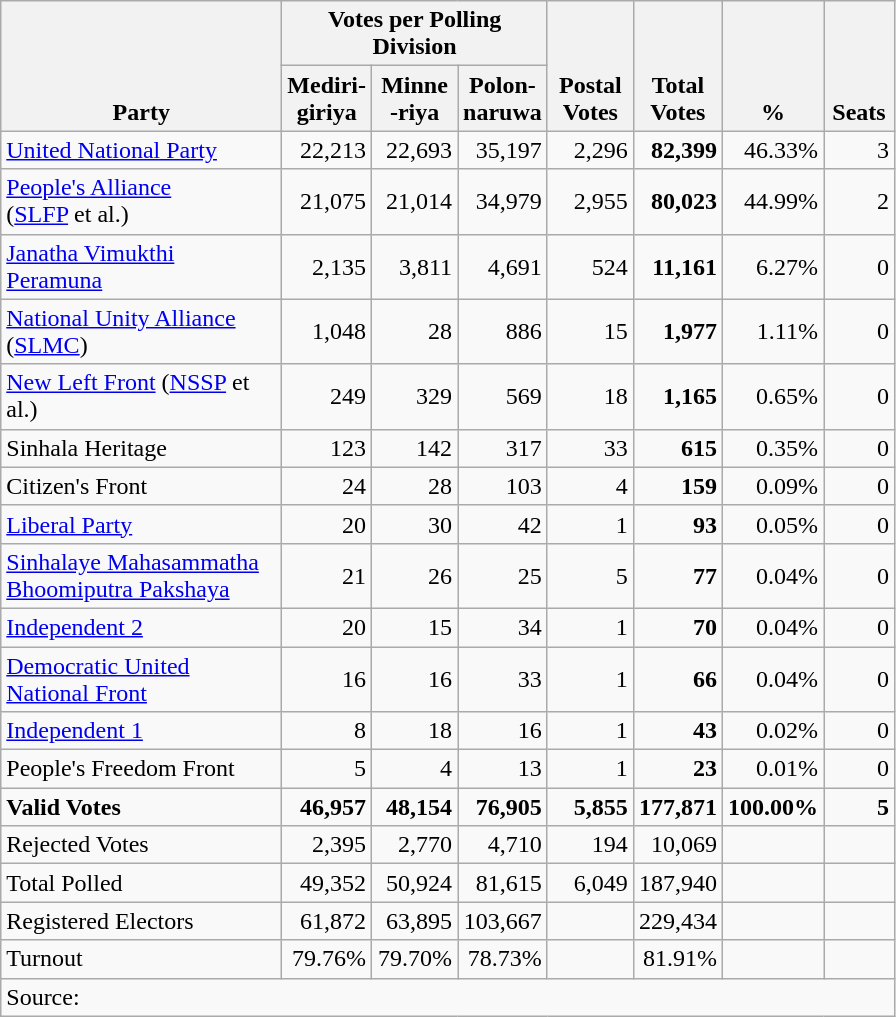<table class="wikitable" border="1" style="text-align:right;">
<tr>
<th align=left valign=bottom rowspan=2 width="180">Party</th>
<th colspan=3>Votes per Polling Division</th>
<th align=center valign=bottom rowspan=2 width="50">Postal<br>Votes</th>
<th align=center valign=bottom rowspan=2 width="50">Total Votes</th>
<th align=center valign=bottom rowspan=2 width="50">%</th>
<th align=center valign=bottom rowspan=2 width="40">Seats</th>
</tr>
<tr>
<th align=center valign=bottom width="50">Mediri-<br>giriya</th>
<th align=center valign=bottom width="50">Minne<br>-riya</th>
<th align=center valign=bottom width="50">Polon-<br>naruwa</th>
</tr>
<tr>
<td align=left><a href='#'>United National Party</a></td>
<td>22,213</td>
<td>22,693</td>
<td>35,197</td>
<td>2,296</td>
<td><strong>82,399</strong></td>
<td>46.33%</td>
<td>3</td>
</tr>
<tr>
<td align=left><a href='#'>People's Alliance</a><br>(<a href='#'>SLFP</a> et al.)</td>
<td>21,075</td>
<td>21,014</td>
<td>34,979</td>
<td>2,955</td>
<td><strong>80,023</strong></td>
<td>44.99%</td>
<td>2</td>
</tr>
<tr>
<td align=left><a href='#'>Janatha Vimukthi Peramuna</a></td>
<td>2,135</td>
<td>3,811</td>
<td>4,691</td>
<td>524</td>
<td><strong>11,161</strong></td>
<td>6.27%</td>
<td>0</td>
</tr>
<tr>
<td align=left><a href='#'>National Unity Alliance</a> (<a href='#'>SLMC</a>)</td>
<td>1,048</td>
<td>28</td>
<td>886</td>
<td>15</td>
<td><strong>1,977</strong></td>
<td>1.11%</td>
<td>0</td>
</tr>
<tr>
<td align=left><a href='#'>New Left Front</a> (<a href='#'>NSSP</a> et al.)</td>
<td>249</td>
<td>329</td>
<td>569</td>
<td>18</td>
<td><strong>1,165</strong></td>
<td>0.65%</td>
<td>0</td>
</tr>
<tr>
<td align=left>Sinhala Heritage</td>
<td>123</td>
<td>142</td>
<td>317</td>
<td>33</td>
<td><strong>615</strong></td>
<td>0.35%</td>
<td>0</td>
</tr>
<tr>
<td align=left>Citizen's Front</td>
<td>24</td>
<td>28</td>
<td>103</td>
<td>4</td>
<td><strong>159</strong></td>
<td>0.09%</td>
<td>0</td>
</tr>
<tr>
<td align=left><a href='#'>Liberal Party</a></td>
<td>20</td>
<td>30</td>
<td>42</td>
<td>1</td>
<td><strong>93</strong></td>
<td>0.05%</td>
<td>0</td>
</tr>
<tr>
<td align=left><a href='#'>Sinhalaye Mahasammatha Bhoomiputra Pakshaya</a></td>
<td>21</td>
<td>26</td>
<td>25</td>
<td>5</td>
<td><strong>77</strong></td>
<td>0.04%</td>
<td>0</td>
</tr>
<tr>
<td align=left><a href='#'>Independent 2</a></td>
<td>20</td>
<td>15</td>
<td>34</td>
<td>1</td>
<td><strong>70</strong></td>
<td>0.04%</td>
<td>0</td>
</tr>
<tr>
<td align=left><a href='#'>Democratic United National Front</a></td>
<td>16</td>
<td>16</td>
<td>33</td>
<td>1</td>
<td><strong>66</strong></td>
<td>0.04%</td>
<td>0</td>
</tr>
<tr>
<td align=left><a href='#'>Independent 1</a></td>
<td>8</td>
<td>18</td>
<td>16</td>
<td>1</td>
<td><strong>43</strong></td>
<td>0.02%</td>
<td>0</td>
</tr>
<tr>
<td align=left>People's Freedom Front</td>
<td>5</td>
<td>4</td>
<td>13</td>
<td>1</td>
<td><strong>23</strong></td>
<td>0.01%</td>
<td>0</td>
</tr>
<tr>
<td align=left><strong>Valid Votes</strong></td>
<td><strong>46,957</strong></td>
<td><strong>48,154</strong></td>
<td><strong>76,905</strong></td>
<td><strong>5,855</strong></td>
<td><strong>177,871</strong></td>
<td><strong>100.00%</strong></td>
<td><strong>5</strong></td>
</tr>
<tr>
<td align=left>Rejected Votes</td>
<td>2,395</td>
<td>2,770</td>
<td>4,710</td>
<td>194</td>
<td>10,069</td>
<td></td>
<td></td>
</tr>
<tr>
<td align=left>Total Polled</td>
<td>49,352</td>
<td>50,924</td>
<td>81,615</td>
<td>6,049</td>
<td>187,940</td>
<td></td>
<td></td>
</tr>
<tr>
<td align=left>Registered Electors</td>
<td>61,872</td>
<td>63,895</td>
<td>103,667</td>
<td></td>
<td>229,434</td>
<td></td>
<td></td>
</tr>
<tr>
<td align=left>Turnout</td>
<td>79.76%</td>
<td>79.70%</td>
<td>78.73%</td>
<td></td>
<td>81.91%</td>
<td></td>
<td></td>
</tr>
<tr>
<td align=left colspan=9>Source:</td>
</tr>
</table>
